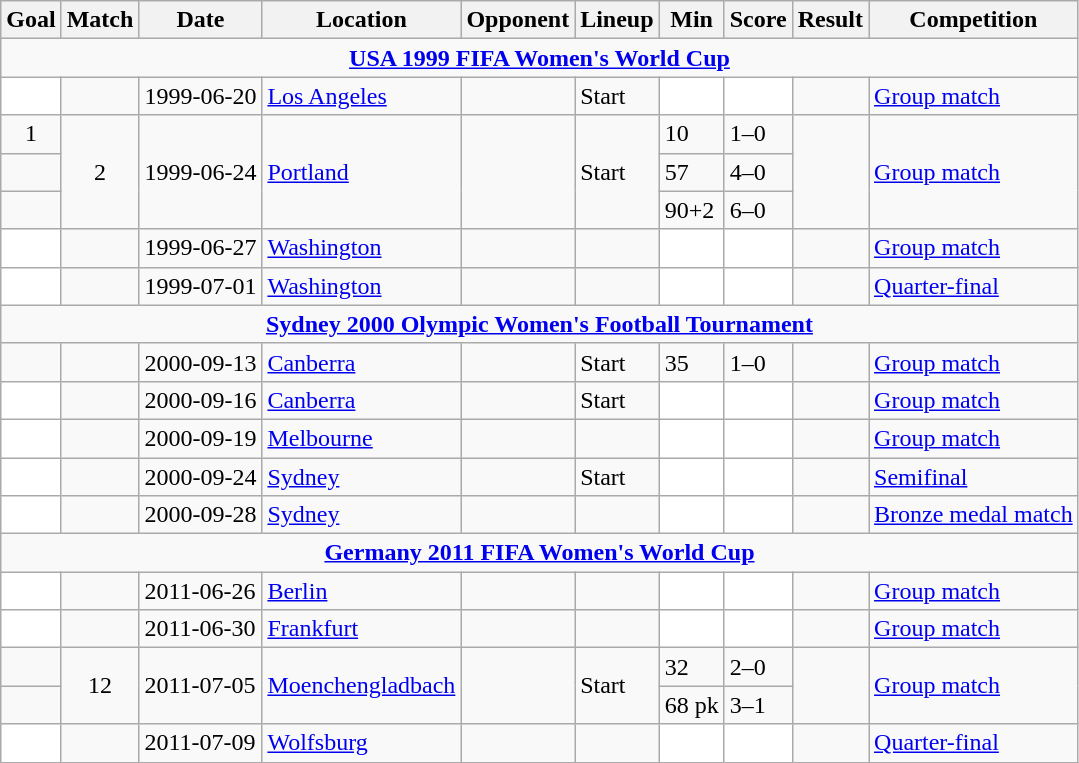<table class="wikitable collapsible" style="fontsize:90%;">
<tr>
<th>Goal</th>
<th>Match</th>
<th>Date</th>
<th>Location</th>
<th>Opponent</th>
<th>Lineup</th>
<th>Min</th>
<th>Score</th>
<th>Result</th>
<th>Competition</th>
</tr>
<tr>
<td colspan=10 align=center > <strong><a href='#'>USA 1999 FIFA Women's World Cup</a></strong></td>
</tr>
<tr>
<td style="background:white;"></td>
<td></td>
<td>1999-06-20</td>
<td><a href='#'>Los Angeles</a></td>
<td></td>
<td>Start</td>
<td style="background:white;"></td>
<td style="background:white;"></td>
<td></td>
<td><a href='#'>Group match</a></td>
</tr>
<tr>
<td align=center>1</td>
<td align=center rowspan=3>2</td>
<td rowspan=3>1999-06-24</td>
<td rowspan=3><a href='#'>Portland</a></td>
<td rowspan=3></td>
<td rowspan=3>Start</td>
<td>10</td>
<td>1–0</td>
<td rowspan=3></td>
<td rowspan=3 ><a href='#'>Group match</a></td>
</tr>
<tr>
<td></td>
<td>57</td>
<td>4–0</td>
</tr>
<tr>
<td></td>
<td>90+2</td>
<td>6–0</td>
</tr>
<tr>
<td style="background:white;"></td>
<td></td>
<td>1999-06-27</td>
<td><a href='#'>Washington</a></td>
<td></td>
<td></td>
<td style="background:white;"></td>
<td style="background:white;"></td>
<td></td>
<td><a href='#'>Group match</a></td>
</tr>
<tr>
<td style="background:white;"></td>
<td></td>
<td>1999-07-01</td>
<td><a href='#'>Washington</a></td>
<td></td>
<td></td>
<td style="background:white;"></td>
<td style="background:white;"></td>
<td></td>
<td><a href='#'>Quarter-final</a></td>
</tr>
<tr>
<td colspan=10 align=center > <strong><a href='#'>Sydney 2000 Olympic Women's Football Tournament</a></strong></td>
</tr>
<tr>
<td></td>
<td></td>
<td>2000-09-13</td>
<td><a href='#'>Canberra</a></td>
<td></td>
<td>Start</td>
<td>35</td>
<td>1–0</td>
<td></td>
<td><a href='#'>Group match</a></td>
</tr>
<tr>
<td style="background:white;"></td>
<td></td>
<td>2000-09-16</td>
<td><a href='#'>Canberra</a></td>
<td></td>
<td>Start</td>
<td style="background:white;"></td>
<td style="background:white;"></td>
<td></td>
<td><a href='#'>Group match</a></td>
</tr>
<tr>
<td style="background:white;"></td>
<td></td>
<td>2000-09-19</td>
<td><a href='#'>Melbourne</a></td>
<td></td>
<td></td>
<td style="background:white;"></td>
<td style="background:white;"></td>
<td></td>
<td><a href='#'>Group match</a></td>
</tr>
<tr>
<td style="background:white;"></td>
<td></td>
<td>2000-09-24</td>
<td><a href='#'>Sydney</a></td>
<td></td>
<td>Start</td>
<td style="background:white;"></td>
<td style="background:white;"></td>
<td></td>
<td><a href='#'>Semifinal</a></td>
</tr>
<tr>
<td style="background:white;"></td>
<td></td>
<td>2000-09-28</td>
<td><a href='#'>Sydney</a></td>
<td></td>
<td></td>
<td style="background:white;"></td>
<td style="background:white;"></td>
<td></td>
<td><a href='#'>Bronze medal match</a></td>
</tr>
<tr>
<td colspan=10 align=center > <strong><a href='#'>Germany 2011 FIFA Women's World Cup</a></strong></td>
</tr>
<tr>
<td style="background:white;"></td>
<td></td>
<td>2011-06-26</td>
<td><a href='#'>Berlin</a></td>
<td></td>
<td></td>
<td style="background:white;"></td>
<td style="background:white;"></td>
<td></td>
<td><a href='#'>Group match</a></td>
</tr>
<tr>
<td style="background:white;"></td>
<td></td>
<td>2011-06-30</td>
<td><a href='#'>Frankfurt</a></td>
<td></td>
<td></td>
<td style="background:white;"></td>
<td style="background:white;"></td>
<td></td>
<td><a href='#'>Group match</a></td>
</tr>
<tr>
<td></td>
<td align=center rowspan=2>12</td>
<td rowspan=2>2011-07-05</td>
<td rowspan=2><a href='#'>Moenchengladbach</a></td>
<td rowspan=2></td>
<td rowspan=2>Start</td>
<td>32</td>
<td>2–0</td>
<td rowspan=2></td>
<td rowspan=2 ><a href='#'>Group match</a></td>
</tr>
<tr>
<td></td>
<td>68 pk</td>
<td>3–1</td>
</tr>
<tr>
<td style="background:white;"></td>
<td></td>
<td>2011-07-09</td>
<td><a href='#'>Wolfsburg</a></td>
<td></td>
<td></td>
<td style="background:white;"></td>
<td style="background:white;"></td>
<td></td>
<td><a href='#'>Quarter-final</a></td>
</tr>
</table>
